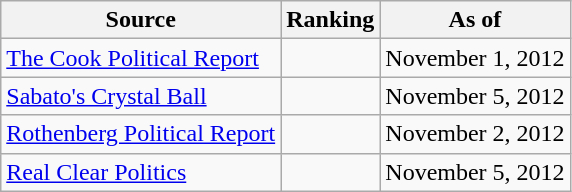<table class="wikitable" style="text-align:center">
<tr>
<th>Source</th>
<th>Ranking</th>
<th>As of</th>
</tr>
<tr>
<td align=left><a href='#'>The Cook Political Report</a></td>
<td></td>
<td>November 1, 2012</td>
</tr>
<tr>
<td align=left><a href='#'>Sabato's Crystal Ball</a></td>
<td></td>
<td>November 5, 2012</td>
</tr>
<tr>
<td align=left><a href='#'>Rothenberg Political Report</a></td>
<td></td>
<td>November 2, 2012</td>
</tr>
<tr>
<td align=left><a href='#'>Real Clear Politics</a></td>
<td></td>
<td>November 5, 2012</td>
</tr>
</table>
